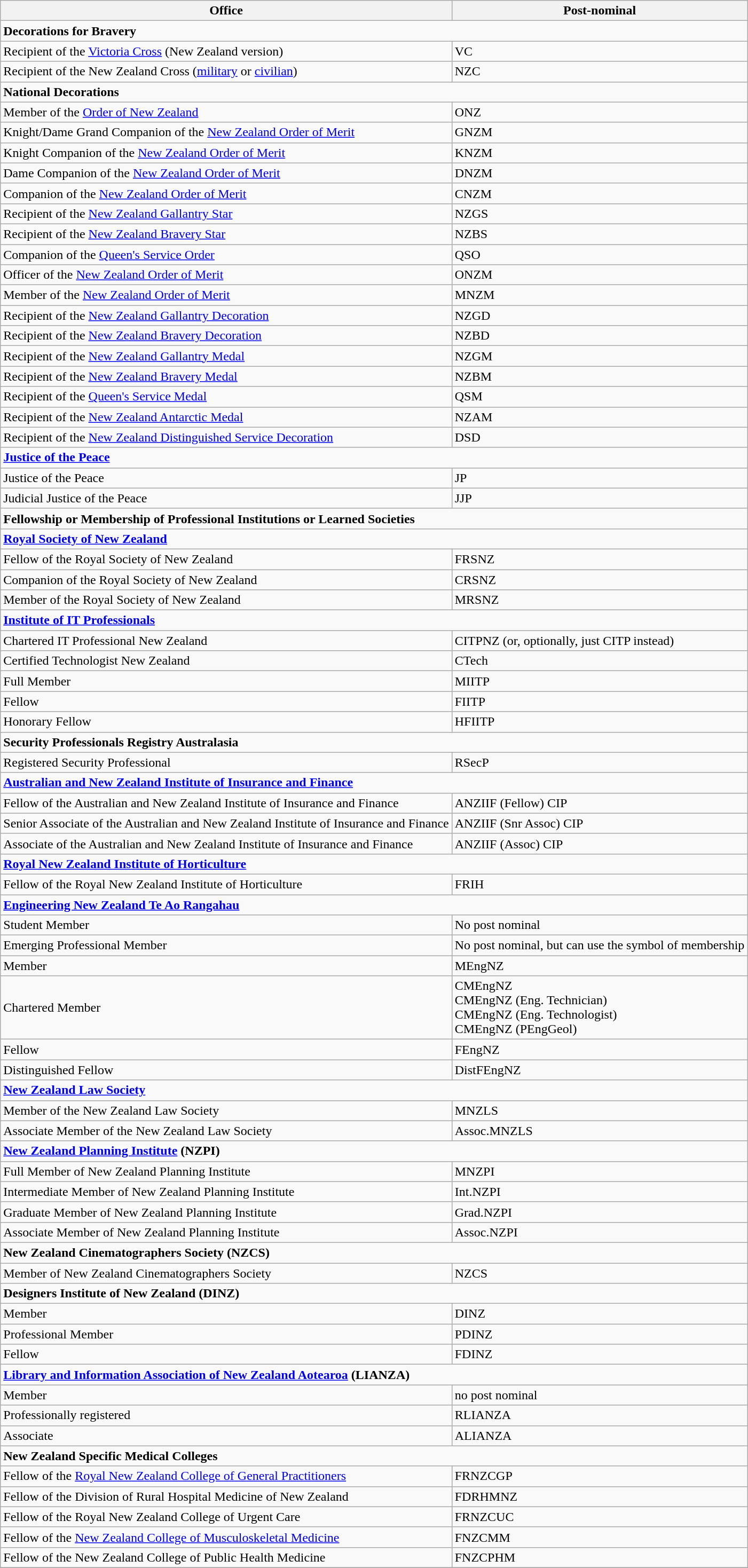<table class="wikitable">
<tr>
<th>Office</th>
<th>Post-nominal</th>
</tr>
<tr>
<td colspan="2"><strong>Decorations for Bravery</strong></td>
</tr>
<tr>
<td>Recipient of the <a href='#'>Victoria Cross</a> (New Zealand version)</td>
<td>VC</td>
</tr>
<tr>
<td>Recipient of the New Zealand Cross (<a href='#'>military</a> or <a href='#'>civilian</a>)</td>
<td>NZC</td>
</tr>
<tr>
<td colspan="2"><strong>National Decorations</strong></td>
</tr>
<tr>
<td>Member of the <a href='#'>Order of New Zealand</a></td>
<td>ONZ</td>
</tr>
<tr>
<td>Knight/Dame Grand Companion of the <a href='#'>New Zealand Order of Merit</a></td>
<td>GNZM</td>
</tr>
<tr>
<td>Knight Companion of the <a href='#'>New Zealand Order of Merit</a></td>
<td>KNZM</td>
</tr>
<tr>
<td>Dame Companion of the <a href='#'>New Zealand Order of Merit</a></td>
<td>DNZM</td>
</tr>
<tr>
<td>Companion of the <a href='#'>New Zealand Order of Merit</a></td>
<td>CNZM</td>
</tr>
<tr>
<td>Recipient of the <a href='#'>New Zealand Gallantry Star</a></td>
<td>NZGS</td>
</tr>
<tr>
<td>Recipient of the <a href='#'>New Zealand Bravery Star</a></td>
<td>NZBS</td>
</tr>
<tr>
<td>Companion of the <a href='#'>Queen's Service Order</a></td>
<td>QSO</td>
</tr>
<tr>
<td>Officer of the <a href='#'>New Zealand Order of Merit</a></td>
<td>ONZM</td>
</tr>
<tr>
<td>Member of the <a href='#'>New Zealand Order of Merit</a></td>
<td>MNZM</td>
</tr>
<tr>
<td>Recipient of the <a href='#'>New Zealand Gallantry Decoration</a></td>
<td>NZGD</td>
</tr>
<tr>
<td>Recipient of the <a href='#'>New Zealand Bravery Decoration</a></td>
<td>NZBD</td>
</tr>
<tr>
<td>Recipient of the <a href='#'>New Zealand Gallantry Medal</a></td>
<td>NZGM</td>
</tr>
<tr>
<td>Recipient of the <a href='#'>New Zealand Bravery Medal</a></td>
<td>NZBM</td>
</tr>
<tr>
<td>Recipient of the <a href='#'>Queen's Service Medal</a></td>
<td>QSM</td>
</tr>
<tr>
<td>Recipient of the <a href='#'>New Zealand Antarctic Medal</a></td>
<td>NZAM</td>
</tr>
<tr>
<td>Recipient of the <a href='#'>New Zealand Distinguished Service Decoration</a></td>
<td>DSD</td>
</tr>
<tr>
<td colspan="2"><strong> <a href='#'>Justice of the Peace</a></strong></td>
</tr>
<tr>
<td>Justice of the Peace</td>
<td>JP</td>
</tr>
<tr>
<td>Judicial Justice of the Peace</td>
<td>JJP</td>
</tr>
<tr>
<td colspan="2"><strong>Fellowship or Membership of Professional Institutions or Learned Societies</strong></td>
</tr>
<tr>
<td colspan="2"><strong> <a href='#'>Royal Society of New Zealand</a></strong></td>
</tr>
<tr>
<td> Fellow of the Royal Society of New Zealand</td>
<td>FRSNZ</td>
</tr>
<tr>
<td> Companion of the Royal Society of New Zealand</td>
<td>CRSNZ</td>
</tr>
<tr>
<td> Member of the Royal Society of New Zealand</td>
<td>MRSNZ</td>
</tr>
<tr>
<td colspan="2"><strong><a href='#'>Institute of IT Professionals</a></strong></td>
</tr>
<tr>
<td> Chartered IT Professional New Zealand</td>
<td>CITPNZ (or, optionally, just CITP instead)</td>
</tr>
<tr>
<td> Certified Technologist New Zealand</td>
<td>CTech</td>
</tr>
<tr>
<td> Full Member</td>
<td>MIITP</td>
</tr>
<tr>
<td> Fellow</td>
<td>FIITP</td>
</tr>
<tr>
<td> Honorary Fellow</td>
<td>HFIITP</td>
</tr>
<tr>
<td colspan="2"><strong>Security Professionals Registry Australasia</strong></td>
</tr>
<tr>
<td> Registered Security Professional</td>
<td>RSecP</td>
</tr>
<tr>
<td colspan="2"><strong> <a href='#'>Australian and New Zealand Institute of Insurance and Finance</a></strong></td>
</tr>
<tr>
<td> Fellow of the Australian and New Zealand Institute of Insurance and Finance</td>
<td>ANZIIF (Fellow) CIP</td>
</tr>
<tr>
<td> Senior Associate of the Australian and New Zealand Institute of Insurance and Finance</td>
<td>ANZIIF (Snr Assoc) CIP</td>
</tr>
<tr>
<td> Associate of the Australian and New Zealand Institute of Insurance and Finance</td>
<td>ANZIIF (Assoc) CIP</td>
</tr>
<tr>
<td colspan="2"><strong> <a href='#'>Royal New Zealand Institute of Horticulture</a> </strong></td>
</tr>
<tr>
<td> Fellow of the Royal New Zealand Institute of Horticulture</td>
<td>FRIH </td>
</tr>
<tr>
<td colspan="2"><strong><a href='#'>Engineering New Zealand Te Ao Rangahau</a></strong></td>
</tr>
<tr>
<td>Student Member</td>
<td>No post nominal</td>
</tr>
<tr>
<td>Emerging Professional Member</td>
<td>No post nominal, but can use the symbol of membership</td>
</tr>
<tr>
<td>Member</td>
<td>MEngNZ</td>
</tr>
<tr>
<td>Chartered Member</td>
<td>CMEngNZ<br>CMEngNZ (Eng. Technician)<br>CMEngNZ (Eng. Technologist)<br>CMEngNZ (PEngGeol)</td>
</tr>
<tr>
<td>Fellow</td>
<td>FEngNZ</td>
</tr>
<tr>
<td>Distinguished Fellow</td>
<td>DistFEngNZ</td>
</tr>
<tr>
<td colspan="2"><strong><a href='#'>New Zealand Law Society</a></strong></td>
</tr>
<tr>
<td>Member of the New Zealand Law Society</td>
<td>MNZLS</td>
</tr>
<tr>
<td>Associate Member of the New Zealand Law Society</td>
<td>Assoc.MNZLS</td>
</tr>
<tr>
<td colspan="2"><strong><a href='#'>New Zealand Planning Institute</a> (NZPI)</strong></td>
</tr>
<tr>
<td>Full Member of New Zealand Planning Institute</td>
<td>MNZPI</td>
</tr>
<tr>
<td>Intermediate Member of New Zealand Planning Institute</td>
<td>Int.NZPI</td>
</tr>
<tr>
<td>Graduate Member of New Zealand Planning Institute</td>
<td>Grad.NZPI</td>
</tr>
<tr>
<td>Associate Member of New Zealand Planning Institute</td>
<td>Assoc.NZPI</td>
</tr>
<tr>
<td colspan="2"><strong>New Zealand Cinematographers Society (NZCS)</strong></td>
</tr>
<tr>
<td>Member of New Zealand Cinematographers Society</td>
<td>NZCS</td>
</tr>
<tr>
<td colspan="2"><strong>Designers Institute of New Zealand (DINZ)</strong></td>
</tr>
<tr>
<td>Member</td>
<td>DINZ</td>
</tr>
<tr>
<td>Professional Member</td>
<td>PDINZ</td>
</tr>
<tr>
<td>Fellow</td>
<td>FDINZ</td>
</tr>
<tr>
<td colspan="2"><strong><a href='#'>Library and Information Association of New Zealand Aotearoa</a> (LIANZA)</strong></td>
</tr>
<tr>
<td>Member</td>
<td>no post nominal</td>
</tr>
<tr>
<td>Professionally registered</td>
<td>RLIANZA</td>
</tr>
<tr>
<td>Associate</td>
<td>ALIANZA</td>
</tr>
<tr>
<td colspan="2"><strong>New Zealand Specific Medical Colleges</strong></td>
</tr>
<tr>
<td>Fellow of the <a href='#'>Royal New Zealand College of General Practitioners</a></td>
<td>FRNZCGP</td>
</tr>
<tr>
<td>Fellow of the Division of Rural Hospital Medicine of New Zealand</td>
<td>FDRHMNZ</td>
</tr>
<tr>
<td>Fellow of the Royal New Zealand College of Urgent Care</td>
<td>FRNZCUC</td>
</tr>
<tr>
<td>Fellow of the <a href='#'>New Zealand College of Musculoskeletal Medicine</a></td>
<td>FNZCMM</td>
</tr>
<tr>
<td>Fellow of the New Zealand College of Public Health Medicine</td>
<td>FNZCPHM</td>
</tr>
<tr>
</tr>
</table>
